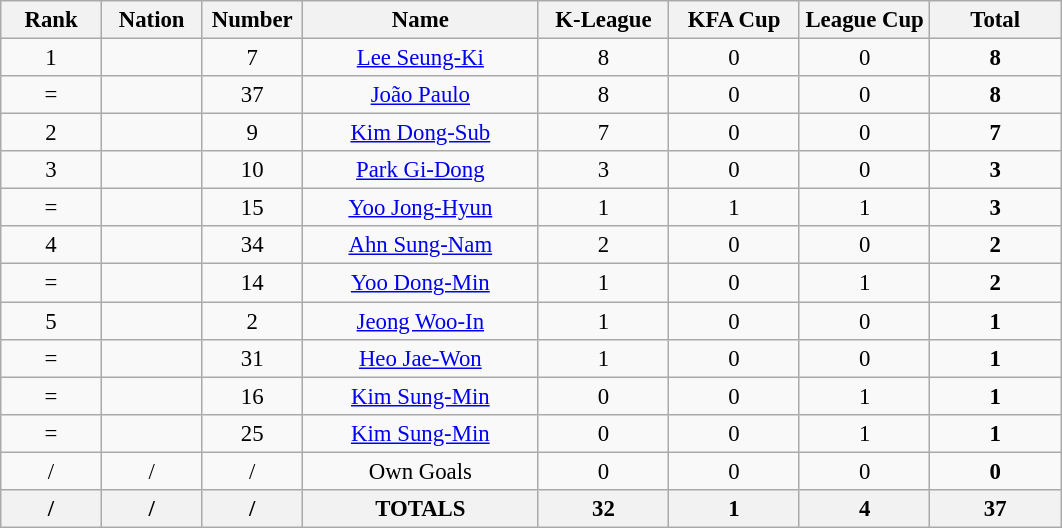<table class="wikitable" style="font-size: 95%; text-align: center;">
<tr>
<th width=60>Rank</th>
<th width=60>Nation</th>
<th width=60>Number</th>
<th width=150>Name</th>
<th width=80>K-League</th>
<th width=80>KFA Cup</th>
<th width=80>League Cup</th>
<th width=80>Total</th>
</tr>
<tr>
<td>1</td>
<td></td>
<td>7</td>
<td><a href='#'>Lee Seung-Ki</a></td>
<td>8</td>
<td>0</td>
<td>0</td>
<td><strong>8</strong></td>
</tr>
<tr>
<td>=</td>
<td></td>
<td>37</td>
<td><a href='#'>João Paulo</a></td>
<td>8</td>
<td>0</td>
<td>0</td>
<td><strong>8</strong></td>
</tr>
<tr>
<td>2</td>
<td></td>
<td>9</td>
<td><a href='#'>Kim Dong-Sub</a></td>
<td>7</td>
<td>0</td>
<td>0</td>
<td><strong>7</strong></td>
</tr>
<tr>
<td>3</td>
<td></td>
<td>10</td>
<td><a href='#'>Park Gi-Dong</a></td>
<td>3</td>
<td>0</td>
<td>0</td>
<td><strong>3</strong></td>
</tr>
<tr>
<td>=</td>
<td></td>
<td>15</td>
<td><a href='#'>Yoo Jong-Hyun</a></td>
<td>1</td>
<td>1</td>
<td>1</td>
<td><strong>3</strong></td>
</tr>
<tr>
<td>4</td>
<td></td>
<td>34</td>
<td><a href='#'>Ahn Sung-Nam</a></td>
<td>2</td>
<td>0</td>
<td>0</td>
<td><strong>2</strong></td>
</tr>
<tr>
<td>=</td>
<td></td>
<td>14</td>
<td><a href='#'>Yoo Dong-Min</a></td>
<td>1</td>
<td>0</td>
<td>1</td>
<td><strong>2</strong></td>
</tr>
<tr>
<td>5</td>
<td></td>
<td>2</td>
<td><a href='#'>Jeong Woo-In</a></td>
<td>1</td>
<td>0</td>
<td>0</td>
<td><strong>1</strong></td>
</tr>
<tr>
<td>=</td>
<td></td>
<td>31</td>
<td><a href='#'>Heo Jae-Won</a></td>
<td>1</td>
<td>0</td>
<td>0</td>
<td><strong>1</strong></td>
</tr>
<tr>
<td>=</td>
<td></td>
<td>16</td>
<td><a href='#'>Kim Sung-Min</a></td>
<td>0</td>
<td>0</td>
<td>1</td>
<td><strong>1</strong></td>
</tr>
<tr>
<td>=</td>
<td></td>
<td>25</td>
<td><a href='#'>Kim Sung-Min</a></td>
<td>0</td>
<td>0</td>
<td>1</td>
<td><strong>1</strong></td>
</tr>
<tr>
<td>/</td>
<td>/</td>
<td>/</td>
<td>Own Goals</td>
<td>0</td>
<td>0</td>
<td>0</td>
<td><strong>0</strong></td>
</tr>
<tr>
<th>/</th>
<th>/</th>
<th>/</th>
<th>TOTALS</th>
<th>32</th>
<th>1</th>
<th>4</th>
<th>37</th>
</tr>
</table>
